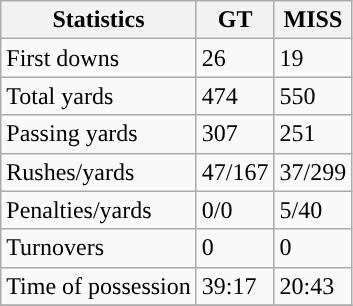<table class="wikitable" style="float: left;">
<tr>
<th>Statistics</th>
<th>GT</th>
<th>MISS</th>
</tr>
<tr>
<td>First downs</td>
<td>26</td>
<td>19</td>
</tr>
<tr>
<td>Total yards</td>
<td>474</td>
<td>550</td>
</tr>
<tr>
<td>Passing yards</td>
<td>307</td>
<td>251</td>
</tr>
<tr>
<td>Rushes/yards</td>
<td>47/167</td>
<td>37/299</td>
</tr>
<tr>
<td>Penalties/yards</td>
<td>0/0</td>
<td>5/40</td>
</tr>
<tr>
<td>Turnovers</td>
<td>0</td>
<td>0</td>
</tr>
<tr>
<td>Time of possession</td>
<td>39:17</td>
<td>20:43</td>
</tr>
<tr>
</tr>
</table>
